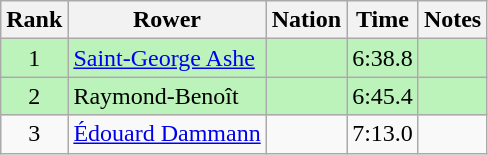<table class="wikitable sortable" style="text-align:center">
<tr>
<th>Rank</th>
<th>Rower</th>
<th>Nation</th>
<th>Time</th>
<th>Notes</th>
</tr>
<tr bgcolor=bbf3bb>
<td>1</td>
<td align=left><a href='#'>Saint-George Ashe</a></td>
<td align=left></td>
<td>6:38.8</td>
<td></td>
</tr>
<tr bgcolor=bbf3bb>
<td>2</td>
<td align=left>Raymond-Benoît</td>
<td align=left></td>
<td>6:45.4</td>
<td></td>
</tr>
<tr>
<td>3</td>
<td align=left><a href='#'>Édouard Dammann</a></td>
<td align=left></td>
<td>7:13.0</td>
<td></td>
</tr>
</table>
